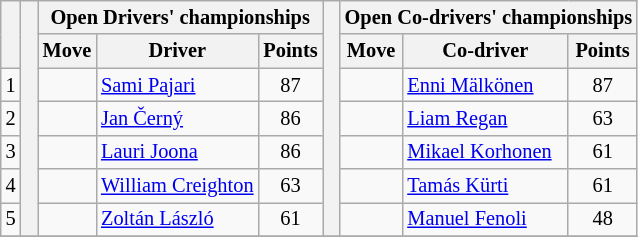<table class="wikitable" style="font-size:85%;">
<tr>
<th rowspan="2"></th>
<th rowspan="7" style="width:5px;"></th>
<th colspan="3">Open Drivers' championships</th>
<th rowspan="7" style="width:5px;"></th>
<th colspan="3" nowrap>Open Co-drivers' championships</th>
</tr>
<tr>
<th>Move</th>
<th>Driver</th>
<th>Points</th>
<th>Move</th>
<th>Co-driver</th>
<th>Points</th>
</tr>
<tr>
<td align="center">1</td>
<td align="center"></td>
<td><a href='#'>Sami Pajari</a></td>
<td align="center">87</td>
<td align="center"></td>
<td><a href='#'>Enni Mälkönen</a></td>
<td align="center">87</td>
</tr>
<tr>
<td align="center">2</td>
<td align="center"></td>
<td><a href='#'>Jan Černý</a></td>
<td align="center">86</td>
<td align="center"></td>
<td><a href='#'>Liam Regan</a></td>
<td align="center">63</td>
</tr>
<tr>
<td align="center">3</td>
<td align="center"></td>
<td><a href='#'>Lauri Joona</a></td>
<td align="center">86</td>
<td align="center"></td>
<td><a href='#'>Mikael Korhonen</a></td>
<td align="center">61</td>
</tr>
<tr>
<td align="center">4</td>
<td align="center"></td>
<td><a href='#'>William Creighton</a></td>
<td align="center">63</td>
<td align="center"></td>
<td><a href='#'>Tamás Kürti</a></td>
<td align="center">61</td>
</tr>
<tr>
<td align="center">5</td>
<td align="center"></td>
<td><a href='#'>Zoltán László</a></td>
<td align="center">61</td>
<td align="center"></td>
<td><a href='#'>Manuel Fenoli</a></td>
<td align="center">48</td>
</tr>
<tr>
</tr>
</table>
